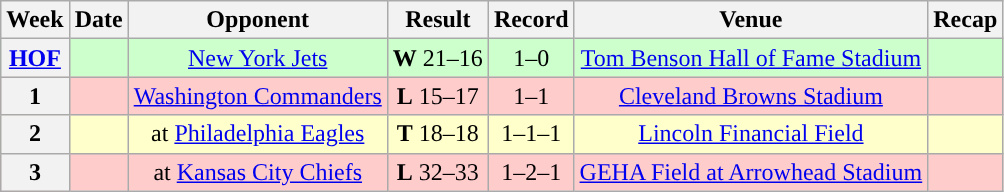<table class="wikitable" style="text-align:center">
<tr>
<th>Week</th>
<th>Date</th>
<th>Opponent</th>
<th>Result</th>
<th>Record</th>
<th>Venue</th>
<th>Recap</th>
</tr>
<tr style="background:#cfc">
<th><a href='#'>HOF</a></th>
<td></td>
<td><a href='#'>New York Jets</a></td>
<td><strong>W</strong> 21–16</td>
<td>1–0</td>
<td><a href='#'>Tom Benson Hall of Fame Stadium</a></td>
<td></td>
</tr>
<tr style="background:#fcc">
<th>1</th>
<td></td>
<td><a href='#'>Washington Commanders</a></td>
<td><strong>L</strong> 15–17</td>
<td>1–1</td>
<td><a href='#'>Cleveland Browns Stadium</a></td>
<td></td>
</tr>
<tr style="background:#ffc">
<th>2</th>
<td></td>
<td>at <a href='#'>Philadelphia Eagles</a></td>
<td><strong>T</strong> 18–18</td>
<td>1–1–1</td>
<td><a href='#'>Lincoln Financial Field</a></td>
<td></td>
</tr>
<tr style="background:#fcc">
<th>3</th>
<td></td>
<td>at <a href='#'>Kansas City Chiefs</a></td>
<td><strong>L</strong> 32–33</td>
<td>1–2–1</td>
<td><a href='#'>GEHA Field at Arrowhead Stadium</a></td>
<td></td>
</tr>
</table>
